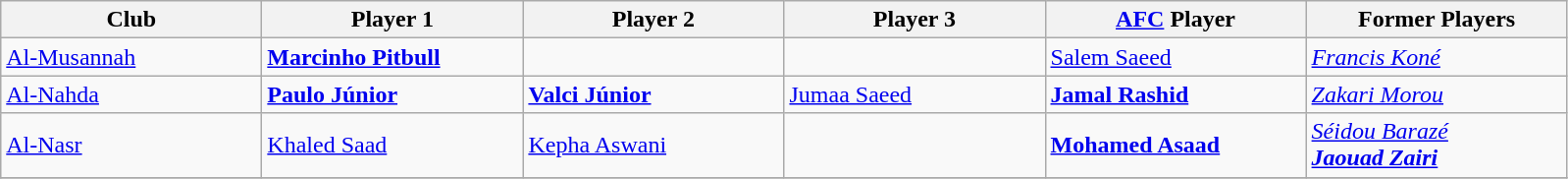<table class="wikitable">
<tr>
<th width="170">Club</th>
<th width="170">Player 1</th>
<th width="170">Player 2</th>
<th width="170">Player 3</th>
<th width="170"><a href='#'>AFC</a> Player</th>
<th width="170">Former Players</th>
</tr>
<tr>
<td><a href='#'>Al-Musannah</a></td>
<td> <strong><a href='#'>Marcinho Pitbull</a></strong></td>
<td></td>
<td></td>
<td> <a href='#'>Salem Saeed</a></td>
<td> <em><a href='#'>Francis Koné</a></em></td>
</tr>
<tr>
<td><a href='#'>Al-Nahda</a></td>
<td> <strong><a href='#'>Paulo Júnior</a></strong></td>
<td> <strong><a href='#'>Valci Júnior</a></strong></td>
<td> <a href='#'>Jumaa Saeed</a></td>
<td> <strong><a href='#'>Jamal Rashid</a></strong></td>
<td> <em><a href='#'>Zakari Morou</a></em></td>
</tr>
<tr>
<td><a href='#'>Al-Nasr</a></td>
<td> <a href='#'>Khaled Saad</a></td>
<td> <a href='#'>Kepha Aswani</a></td>
<td></td>
<td> <strong><a href='#'>Mohamed Asaad</a></strong></td>
<td> <em><a href='#'>Séidou Barazé</a></em> <br>  <strong><em><a href='#'>Jaouad Zairi</a></em></strong></td>
</tr>
<tr>
</tr>
</table>
